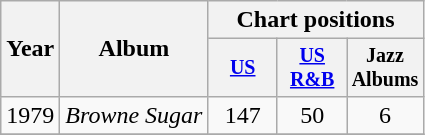<table class="wikitable" style="text-align:center;">
<tr>
<th rowspan="2">Year</th>
<th rowspan="2">Album</th>
<th colspan="3">Chart positions</th>
</tr>
<tr style="font-size:smaller;">
<th width="40"><a href='#'>US</a></th>
<th width="40"><a href='#'>US<br>R&B</a></th>
<th width="40">Jazz Albums</th>
</tr>
<tr>
<td>1979</td>
<td align="left"><em>Browne Sugar</em></td>
<td>147</td>
<td>50</td>
<td>6</td>
</tr>
<tr>
</tr>
</table>
